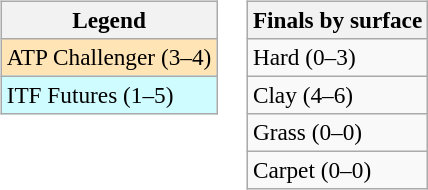<table>
<tr valign=top>
<td><br><table class=wikitable style=font-size:97%>
<tr>
<th>Legend</th>
</tr>
<tr bgcolor=moccasin>
<td>ATP Challenger (3–4)</td>
</tr>
<tr bgcolor=cffcff>
<td>ITF Futures (1–5)</td>
</tr>
</table>
</td>
<td><br><table class=wikitable style=font-size:97%>
<tr>
<th>Finals by surface</th>
</tr>
<tr>
<td>Hard (0–3)</td>
</tr>
<tr>
<td>Clay (4–6)</td>
</tr>
<tr>
<td>Grass (0–0)</td>
</tr>
<tr>
<td>Carpet (0–0)</td>
</tr>
</table>
</td>
</tr>
</table>
